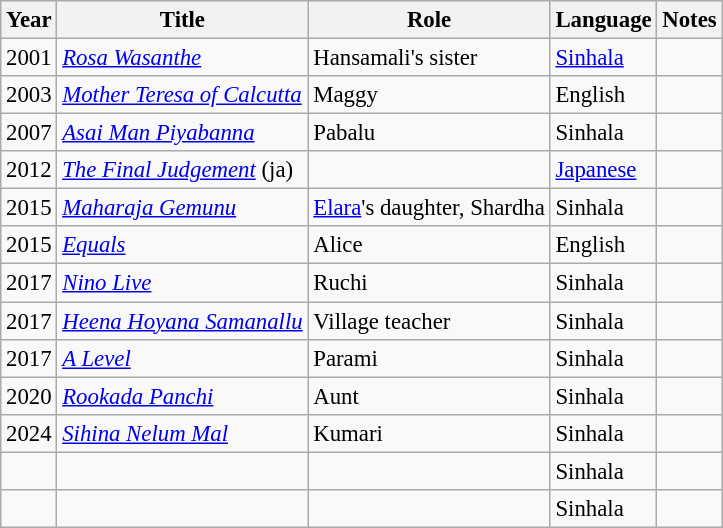<table class="wikitable" style="font-size:95%;">
<tr style="text-align:center;">
<th>Year</th>
<th>Title</th>
<th>Role</th>
<th>Language</th>
<th class="unsortable">Notes</th>
</tr>
<tr>
<td>2001</td>
<td><em><a href='#'>Rosa Wasanthe</a></em></td>
<td>Hansamali's sister</td>
<td><a href='#'>Sinhala</a></td>
<td></td>
</tr>
<tr>
<td>2003</td>
<td><em><a href='#'>Mother Teresa of Calcutta</a></em></td>
<td>Maggy</td>
<td>English</td>
<td></td>
</tr>
<tr>
<td>2007</td>
<td><em><a href='#'>Asai Man Piyabanna</a></em></td>
<td>Pabalu</td>
<td>Sinhala</td>
<td></td>
</tr>
<tr>
<td>2012</td>
<td><em><a href='#'>The Final Judgement</a></em> (ja)</td>
<td></td>
<td><a href='#'>Japanese</a></td>
<td></td>
</tr>
<tr>
<td>2015</td>
<td><em><a href='#'>Maharaja Gemunu</a></em></td>
<td><a href='#'>Elara</a>'s daughter, Shardha</td>
<td>Sinhala</td>
<td></td>
</tr>
<tr>
<td>2015</td>
<td><em><a href='#'>Equals</a></em></td>
<td>Alice</td>
<td>English</td>
<td></td>
</tr>
<tr>
<td>2017</td>
<td><em><a href='#'>Nino Live</a></em></td>
<td>Ruchi</td>
<td>Sinhala</td>
<td></td>
</tr>
<tr>
<td>2017</td>
<td><em><a href='#'>Heena Hoyana Samanallu</a></em></td>
<td>Village teacher</td>
<td>Sinhala</td>
<td></td>
</tr>
<tr>
<td>2017</td>
<td><em><a href='#'>A Level</a></em></td>
<td>Parami</td>
<td>Sinhala</td>
<td></td>
</tr>
<tr>
<td>2020</td>
<td><em><a href='#'>Rookada Panchi</a></em></td>
<td>Aunt</td>
<td>Sinhala</td>
<td></td>
</tr>
<tr>
<td>2024</td>
<td><em><a href='#'>Sihina Nelum Mal</a></em></td>
<td>Kumari</td>
<td>Sinhala</td>
<td></td>
</tr>
<tr>
<td></td>
<td></td>
<td></td>
<td>Sinhala</td>
<td></td>
</tr>
<tr>
<td></td>
<td></td>
<td></td>
<td>Sinhala</td>
<td></td>
</tr>
</table>
